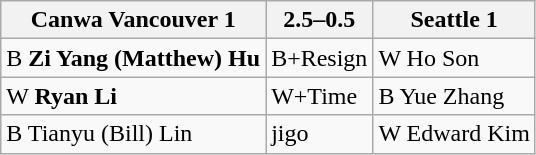<table class="wikitable">
<tr>
<th>Canwa Vancouver 1</th>
<th>2.5–0.5</th>
<th>Seattle 1</th>
</tr>
<tr>
<td>B <strong>Zi Yang (Matthew) Hu</strong></td>
<td>B+Resign</td>
<td>W Ho Son</td>
</tr>
<tr>
<td>W <strong>Ryan Li</strong></td>
<td>W+Time</td>
<td>B Yue Zhang</td>
</tr>
<tr>
<td>B Tianyu (Bill) Lin</td>
<td>jigo</td>
<td>W Edward Kim</td>
</tr>
</table>
